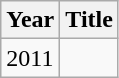<table class="wikitable">
<tr>
<th>Year</th>
<th>Title</th>
</tr>
<tr>
<td>2011</td>
<td></td>
</tr>
</table>
